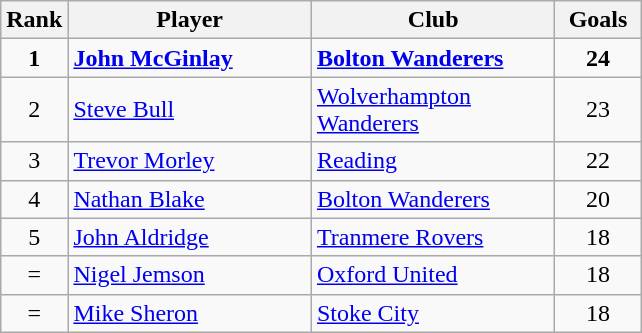<table class="wikitable" style="text-align: center;">
<tr>
<th width=20>Rank</th>
<th width=155>Player</th>
<th width=155>Club</th>
<th width=50>Goals</th>
</tr>
<tr>
<td><strong>1</strong></td>
<td align=left> <strong><a href='#'>John McGinlay</a></strong></td>
<td align=left><strong><a href='#'>Bolton Wanderers</a></strong></td>
<td><strong>24</strong></td>
</tr>
<tr>
<td>2</td>
<td align=left> <a href='#'>Steve Bull</a></td>
<td align=left><a href='#'>Wolverhampton Wanderers</a></td>
<td>23</td>
</tr>
<tr>
<td>3</td>
<td align=left> <a href='#'>Trevor Morley</a></td>
<td align=left><a href='#'>Reading</a></td>
<td>22</td>
</tr>
<tr>
<td>4</td>
<td align=left> <a href='#'>Nathan Blake</a></td>
<td align=left><a href='#'>Bolton Wanderers</a></td>
<td>20</td>
</tr>
<tr>
<td>5</td>
<td align=left> <a href='#'>John Aldridge</a></td>
<td align=left><a href='#'>Tranmere Rovers</a></td>
<td>18</td>
</tr>
<tr>
<td>=</td>
<td align=left> <a href='#'>Nigel Jemson</a></td>
<td align=left><a href='#'>Oxford United</a></td>
<td>18</td>
</tr>
<tr>
<td>=</td>
<td align=left> <a href='#'>Mike Sheron</a></td>
<td align=left><a href='#'>Stoke City</a></td>
<td>18</td>
</tr>
</table>
